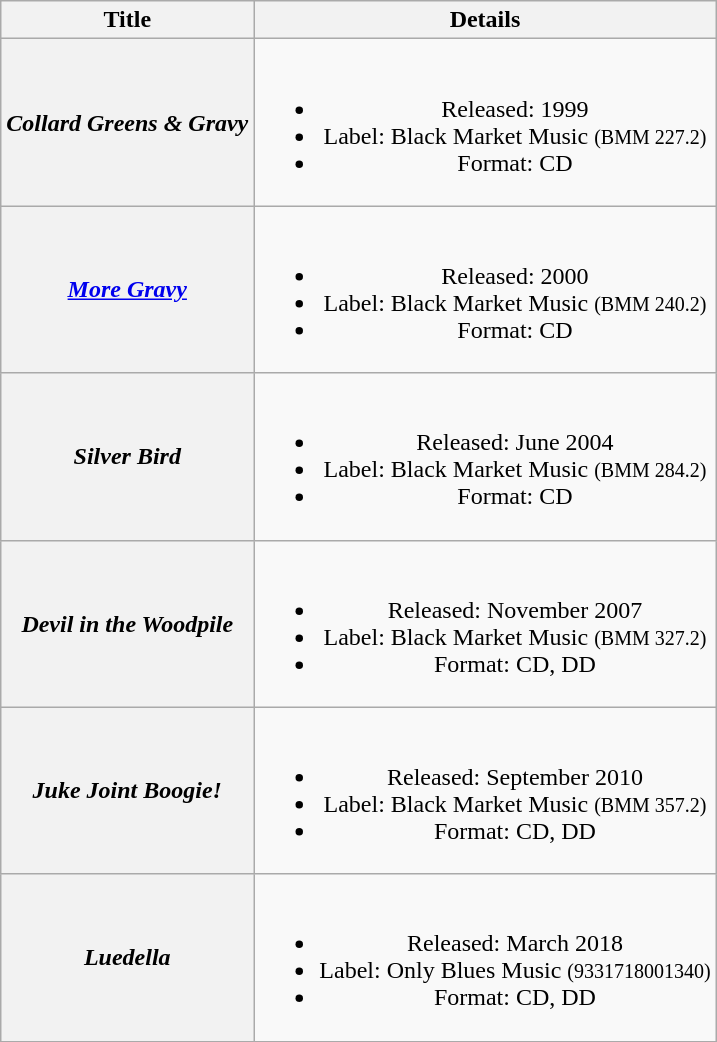<table class="wikitable plainrowheaders" style="text-align:center;" border="1">
<tr>
<th>Title</th>
<th>Details</th>
</tr>
<tr>
<th scope="row"><em>Collard Greens & Gravy</em></th>
<td><br><ul><li>Released: 1999</li><li>Label: Black Market Music <small>(BMM 227.2)</small></li><li>Format: CD</li></ul></td>
</tr>
<tr>
<th scope="row"><em><a href='#'>More Gravy</a></em></th>
<td><br><ul><li>Released: 2000</li><li>Label: Black Market Music <small>(BMM 240.2)</small></li><li>Format: CD</li></ul></td>
</tr>
<tr>
<th scope="row"><em>Silver Bird</em></th>
<td><br><ul><li>Released: June 2004</li><li>Label: Black Market Music <small>(BMM 284.2)</small></li><li>Format: CD</li></ul></td>
</tr>
<tr>
<th scope="row"><em>Devil in the Woodpile</em></th>
<td><br><ul><li>Released: November 2007</li><li>Label: Black Market Music <small>(BMM 327.2)</small></li><li>Format: CD, DD</li></ul></td>
</tr>
<tr>
<th scope="row"><em>Juke Joint Boogie!</em></th>
<td><br><ul><li>Released: September 2010</li><li>Label: Black Market Music <small>(BMM 357.2)</small></li><li>Format: CD, DD</li></ul></td>
</tr>
<tr>
<th scope="row"><em>Luedella</em></th>
<td><br><ul><li>Released: March 2018</li><li>Label: Only Blues Music <small>(9331718001340)</small></li><li>Format: CD, DD</li></ul></td>
</tr>
</table>
